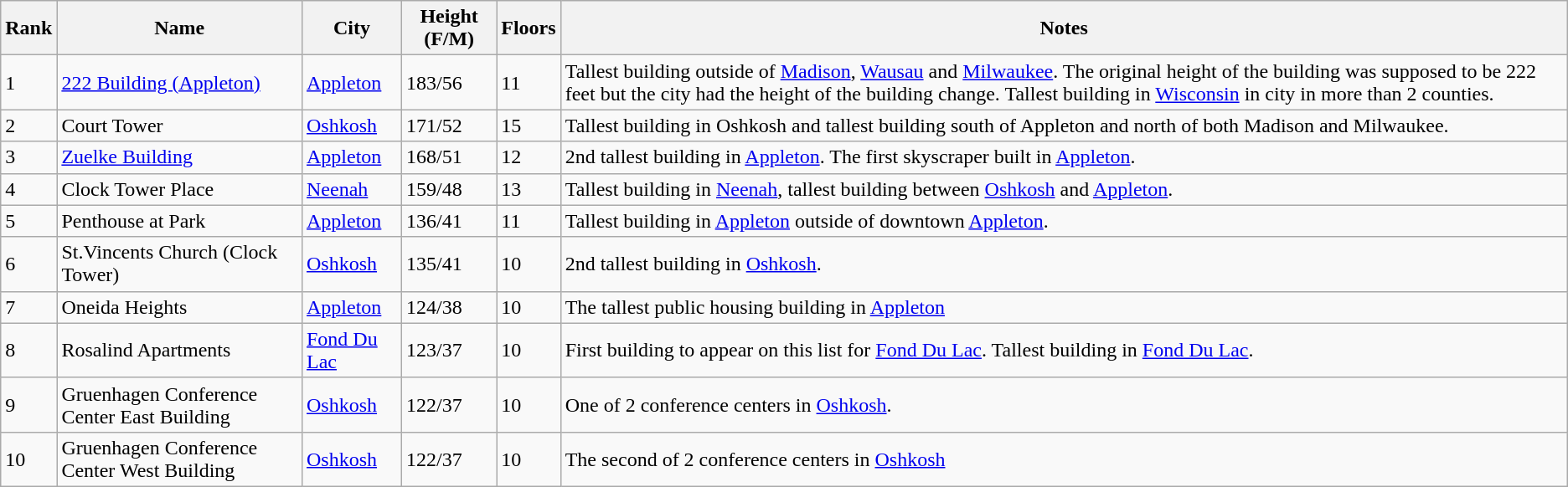<table class="wikitable sortable">
<tr>
<th>Rank</th>
<th>Name</th>
<th>City</th>
<th>Height (F/M)</th>
<th>Floors</th>
<th>Notes</th>
</tr>
<tr>
<td>1</td>
<td><a href='#'>222 Building (Appleton)</a></td>
<td><a href='#'>Appleton</a></td>
<td>183/56</td>
<td>11</td>
<td>Tallest building outside of <a href='#'>Madison</a>, <a href='#'>Wausau</a> and <a href='#'>Milwaukee</a>. The original height of the building was supposed to be 222 feet but the city had the height of the building change. Tallest building in <a href='#'>Wisconsin</a> in city in more than 2 counties.</td>
</tr>
<tr>
<td>2</td>
<td>Court Tower</td>
<td><a href='#'>Oshkosh</a></td>
<td>171/52</td>
<td>15</td>
<td>Tallest building in Oshkosh and tallest building south of Appleton and north of both Madison and Milwaukee.</td>
</tr>
<tr>
<td>3</td>
<td><a href='#'>Zuelke Building</a></td>
<td><a href='#'>Appleton</a></td>
<td>168/51</td>
<td>12</td>
<td>2nd tallest building in <a href='#'>Appleton</a>. The first skyscraper built in <a href='#'>Appleton</a>.</td>
</tr>
<tr>
<td>4</td>
<td>Clock Tower Place</td>
<td><a href='#'>Neenah</a></td>
<td>159/48</td>
<td>13</td>
<td>Tallest building in <a href='#'>Neenah</a>, tallest building between <a href='#'>Oshkosh</a> and <a href='#'>Appleton</a>.</td>
</tr>
<tr>
<td>5</td>
<td>Penthouse at Park</td>
<td><a href='#'>Appleton</a></td>
<td>136/41</td>
<td>11</td>
<td>Tallest building in <a href='#'>Appleton</a> outside of downtown <a href='#'>Appleton</a>.</td>
</tr>
<tr>
<td>6</td>
<td>St.Vincents Church (Clock Tower)</td>
<td><a href='#'>Oshkosh</a></td>
<td>135/41</td>
<td>10</td>
<td>2nd tallest building in <a href='#'>Oshkosh</a>.</td>
</tr>
<tr>
<td>7</td>
<td>Oneida Heights</td>
<td><a href='#'>Appleton</a></td>
<td>124/38</td>
<td>10</td>
<td>The tallest public housing building in <a href='#'>Appleton</a></td>
</tr>
<tr>
<td>8</td>
<td>Rosalind Apartments</td>
<td><a href='#'>Fond Du Lac</a></td>
<td>123/37</td>
<td>10</td>
<td>First building to appear on this list for <a href='#'>Fond Du Lac</a>. Tallest building in <a href='#'>Fond Du Lac</a>.</td>
</tr>
<tr>
<td>9</td>
<td>Gruenhagen Conference Center East Building</td>
<td><a href='#'>Oshkosh</a></td>
<td>122/37</td>
<td>10</td>
<td>One of 2 conference centers in <a href='#'>Oshkosh</a>.</td>
</tr>
<tr>
<td>10</td>
<td>Gruenhagen Conference Center West Building</td>
<td><a href='#'>Oshkosh</a></td>
<td>122/37</td>
<td>10</td>
<td>The second of 2 conference centers in <a href='#'>Oshkosh</a></td>
</tr>
</table>
